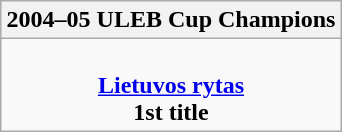<table class=wikitable style="text-align:center; margin:auto">
<tr>
<th>2004–05 ULEB Cup Champions</th>
</tr>
<tr>
<td><br> <strong><a href='#'>Lietuvos rytas</a></strong> <br> <strong>1st title</strong></td>
</tr>
</table>
